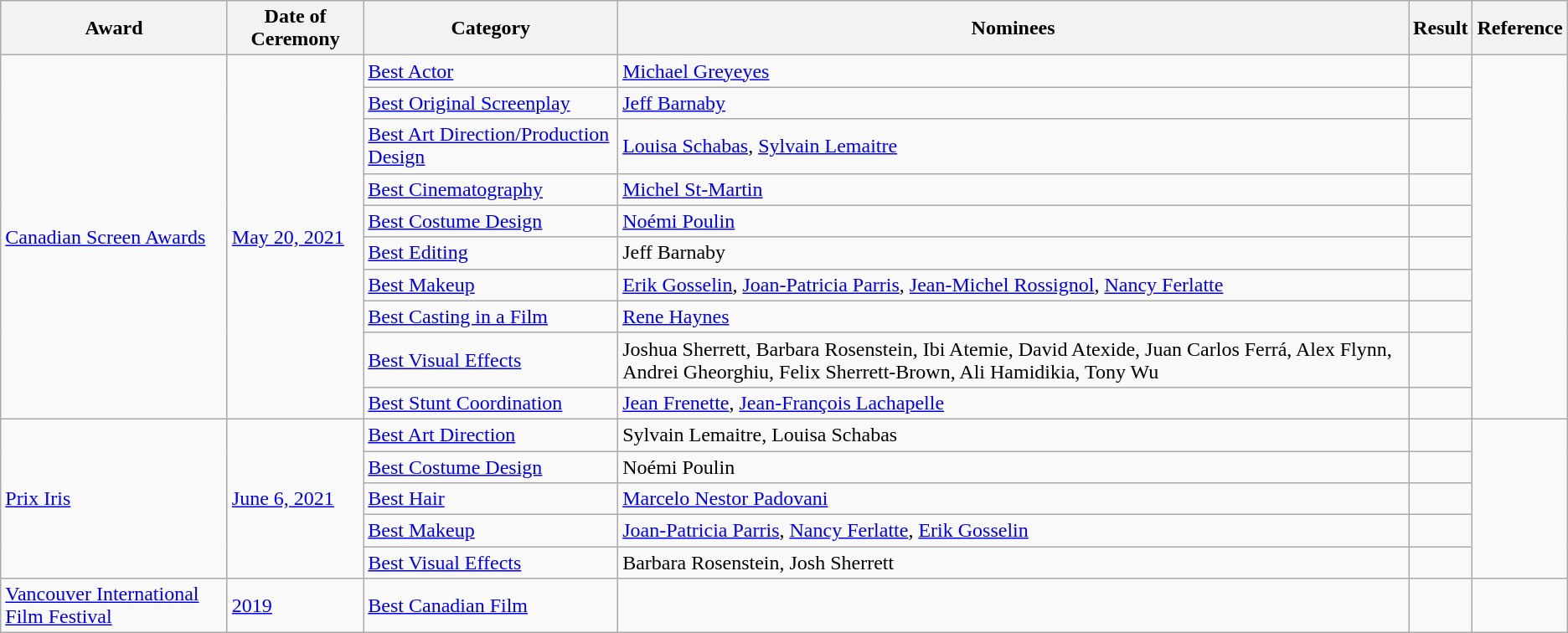<table class="wikitable">
<tr>
<th>Award</th>
<th>Date of Ceremony</th>
<th>Category</th>
<th>Nominees</th>
<th>Result</th>
<th>Reference</th>
</tr>
<tr>
<td rowspan="10"><a href='#'>Canadian Screen Awards</a></td>
<td rowspan="10"><a href='#'>May 20, 2021</a></td>
<td><a href='#'>Best Actor</a></td>
<td><a href='#'>Michael Greyeyes</a></td>
<td></td>
<td rowspan=10></td>
</tr>
<tr>
<td><a href='#'>Best Original Screenplay</a></td>
<td><a href='#'>Jeff Barnaby</a></td>
<td></td>
</tr>
<tr>
<td><a href='#'>Best Art Direction/Production Design</a></td>
<td><a href='#'>Louisa Schabas</a>, <a href='#'>Sylvain Lemaitre</a></td>
<td></td>
</tr>
<tr>
<td><a href='#'>Best Cinematography</a></td>
<td><a href='#'>Michel St-Martin</a></td>
<td></td>
</tr>
<tr>
<td><a href='#'>Best Costume Design</a></td>
<td><a href='#'>Noémi Poulin</a></td>
<td></td>
</tr>
<tr>
<td><a href='#'>Best Editing</a></td>
<td>Jeff Barnaby</td>
<td></td>
</tr>
<tr>
<td><a href='#'>Best Makeup</a></td>
<td><a href='#'>Erik Gosselin</a>, <a href='#'>Joan-Patricia Parris</a>, <a href='#'>Jean-Michel Rossignol</a>, <a href='#'>Nancy Ferlatte</a></td>
<td></td>
</tr>
<tr>
<td><a href='#'>Best Casting in a Film</a></td>
<td><a href='#'>Rene Haynes</a></td>
<td></td>
</tr>
<tr>
<td><a href='#'>Best Visual Effects</a></td>
<td>Joshua Sherrett, Barbara Rosenstein, Ibi Atemie, David Atexide, Juan Carlos Ferrá, Alex Flynn, Andrei Gheorghiu, Felix Sherrett-Brown, Ali Hamidikia, Tony Wu</td>
<td></td>
</tr>
<tr>
<td><a href='#'>Best Stunt Coordination</a></td>
<td><a href='#'>Jean Frenette</a>, <a href='#'>Jean-François Lachapelle</a></td>
<td></td>
</tr>
<tr>
<td rowspan=5><a href='#'>Prix Iris</a></td>
<td rowspan="5"><a href='#'>June 6, 2021</a></td>
<td><a href='#'>Best Art Direction</a></td>
<td>Sylvain Lemaitre, Louisa Schabas</td>
<td></td>
<td rowspan=5></td>
</tr>
<tr>
<td><a href='#'>Best Costume Design</a></td>
<td>Noémi Poulin</td>
<td></td>
</tr>
<tr>
<td><a href='#'>Best Hair</a></td>
<td><a href='#'>Marcelo Nestor Padovani</a></td>
<td></td>
</tr>
<tr>
<td><a href='#'>Best Makeup</a></td>
<td><a href='#'>Joan-Patricia Parris</a>, <a href='#'>Nancy Ferlatte</a>, <a href='#'>Erik Gosselin</a></td>
<td></td>
</tr>
<tr>
<td><a href='#'>Best Visual Effects</a></td>
<td>Barbara Rosenstein, Josh Sherrett</td>
<td></td>
</tr>
<tr>
<td><a href='#'>Vancouver International Film Festival</a></td>
<td><a href='#'>2019</a></td>
<td><a href='#'>Best Canadian Film</a></td>
<td></td>
<td></td>
<td></td>
</tr>
</table>
